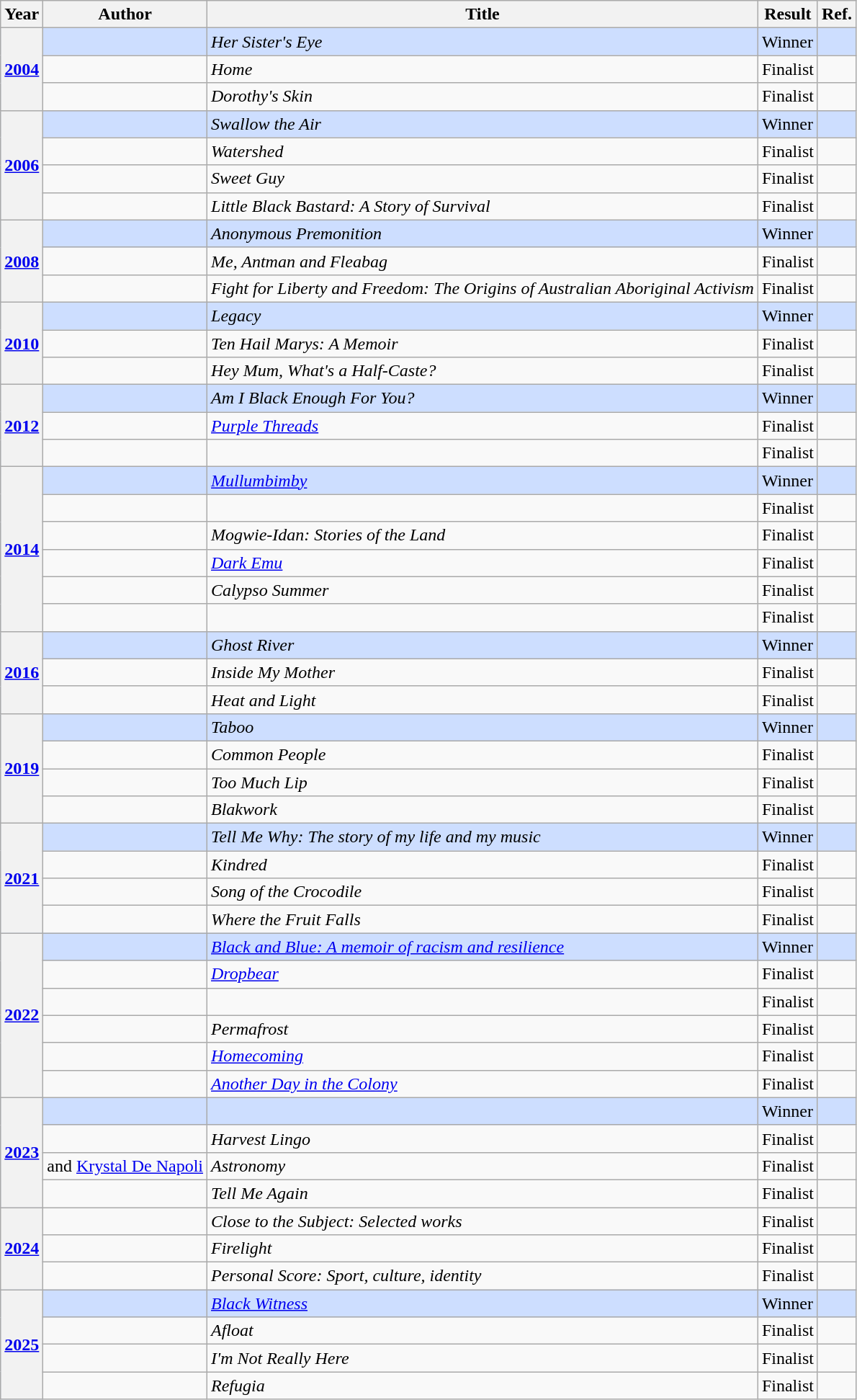<table class="wikitable">
<tr>
<th>Year</th>
<th>Author</th>
<th>Title</th>
<th>Result</th>
<th>Ref.</th>
</tr>
<tr style=background:#cddeff>
<th rowspan="3"><a href='#'>2004</a></th>
<td></td>
<td><em>Her Sister's Eye</em></td>
<td>Winner</td>
<td></td>
</tr>
<tr>
<td></td>
<td><em>Home</em></td>
<td>Finalist</td>
<td></td>
</tr>
<tr>
<td></td>
<td><em>Dorothy's Skin</em></td>
<td>Finalist</td>
<td></td>
</tr>
<tr style=background:#cddeff>
<th rowspan="4"><a href='#'>2006</a></th>
<td></td>
<td><em>Swallow the Air</em></td>
<td>Winner</td>
<td></td>
</tr>
<tr>
<td></td>
<td><em>Watershed</em></td>
<td>Finalist</td>
<td></td>
</tr>
<tr>
<td></td>
<td><em>Sweet Guy</em></td>
<td>Finalist</td>
<td></td>
</tr>
<tr>
<td></td>
<td><em>Little Black Bastard: A Story of Survival</em></td>
<td>Finalist</td>
<td></td>
</tr>
<tr style=background:#cddeff>
<th rowspan="3"><a href='#'>2008</a></th>
<td></td>
<td><em>Anonymous Premonition</em></td>
<td>Winner</td>
<td></td>
</tr>
<tr>
<td></td>
<td><em>Me, Antman and Fleabag</em></td>
<td>Finalist</td>
<td></td>
</tr>
<tr>
<td></td>
<td><em>Fight for Liberty and Freedom: The Origins of Australian Aboriginal Activism</em></td>
<td>Finalist</td>
<td></td>
</tr>
<tr style=background:#cddeff>
<th rowspan="3"><a href='#'>2010</a></th>
<td></td>
<td><em>Legacy</em></td>
<td>Winner</td>
<td></td>
</tr>
<tr>
<td></td>
<td><em>Ten Hail Marys: A Memoir</em></td>
<td>Finalist</td>
<td></td>
</tr>
<tr>
<td></td>
<td><em>Hey Mum, What's a Half-Caste?</em></td>
<td>Finalist</td>
<td></td>
</tr>
<tr style=background:#cddeff>
<th rowspan="3"><a href='#'>2012</a></th>
<td></td>
<td><em>Am I Black Enough For You?</em></td>
<td>Winner</td>
<td></td>
</tr>
<tr>
<td></td>
<td><em><a href='#'>Purple Threads</a></em></td>
<td>Finalist</td>
<td></td>
</tr>
<tr>
<td></td>
<td><em></em></td>
<td>Finalist</td>
<td></td>
</tr>
<tr style=background:#cddeff>
<th rowspan="6"><a href='#'>2014</a></th>
<td></td>
<td><em><a href='#'>Mullumbimby</a></em></td>
<td>Winner</td>
<td></td>
</tr>
<tr>
<td></td>
<td><em></em></td>
<td>Finalist</td>
<td></td>
</tr>
<tr>
<td></td>
<td><em>Mogwie-Idan: Stories of the Land</em></td>
<td>Finalist</td>
<td></td>
</tr>
<tr>
<td></td>
<td><em><a href='#'>Dark Emu</a></em></td>
<td>Finalist</td>
<td></td>
</tr>
<tr>
<td></td>
<td><em>Calypso Summer</em></td>
<td>Finalist</td>
<td></td>
</tr>
<tr>
<td></td>
<td><em></em></td>
<td>Finalist</td>
<td></td>
</tr>
<tr style=background:#cddeff>
<th rowspan="3"><a href='#'>2016</a></th>
<td></td>
<td><em>Ghost River</em></td>
<td>Winner</td>
<td></td>
</tr>
<tr>
<td></td>
<td><em>Inside My Mother</em></td>
<td>Finalist</td>
<td></td>
</tr>
<tr>
<td></td>
<td><em>Heat and Light</em></td>
<td>Finalist</td>
<td></td>
</tr>
<tr style=background:#cddeff>
<th rowspan="4"><a href='#'>2019</a></th>
<td></td>
<td><em>Taboo</em></td>
<td>Winner</td>
<td></td>
</tr>
<tr>
<td></td>
<td><em>Common People</em></td>
<td>Finalist</td>
<td></td>
</tr>
<tr>
<td></td>
<td><em>Too Much Lip</em></td>
<td>Finalist</td>
<td></td>
</tr>
<tr>
<td></td>
<td><em>Blakwork</em></td>
<td>Finalist</td>
<td></td>
</tr>
<tr style=background:#cddeff>
<th rowspan="4"><a href='#'>2021</a></th>
<td></td>
<td><em>Tell Me Why: The story of my life and my music</em></td>
<td>Winner</td>
<td></td>
</tr>
<tr>
<td></td>
<td><em>Kindred</em></td>
<td>Finalist</td>
<td></td>
</tr>
<tr>
<td></td>
<td><em>Song of the Crocodile</em></td>
<td>Finalist</td>
<td></td>
</tr>
<tr>
<td></td>
<td><em>Where the Fruit Falls</em></td>
<td>Finalist</td>
<td></td>
</tr>
<tr style=background:#cddeff>
<th rowspan="6"><a href='#'>2022</a></th>
<td> </td>
<td><em><a href='#'>Black and Blue: A memoir of racism and resilience</a></em></td>
<td>Winner</td>
<td><em></em></td>
</tr>
<tr>
<td></td>
<td><em><a href='#'>Dropbear</a></em></td>
<td>Finalist</td>
<td><strong></strong></td>
</tr>
<tr>
<td></td>
<td><em></em></td>
<td>Finalist</td>
<td><strong></strong></td>
</tr>
<tr>
<td></td>
<td><em>Permafrost</em></td>
<td>Finalist</td>
<td><strong></strong></td>
</tr>
<tr>
<td></td>
<td><em><a href='#'>Homecoming</a></em></td>
<td>Finalist</td>
<td><strong></strong></td>
</tr>
<tr>
<td></td>
<td><em><a href='#'>Another Day in the Colony</a></em></td>
<td>Finalist</td>
<td><strong></strong></td>
</tr>
<tr style=background:#cddeff>
<th rowspan="4"><a href='#'>2023</a></th>
<td></td>
<td><em></em></td>
<td>Winner</td>
<td></td>
</tr>
<tr>
<td></td>
<td><em>Harvest Lingo</em></td>
<td>Finalist</td>
<td></td>
</tr>
<tr>
<td> and <a href='#'>Krystal De Napoli</a></td>
<td><em>Astronomy</em></td>
<td>Finalist</td>
<td></td>
</tr>
<tr>
<td></td>
<td><em>Tell Me Again</em></td>
<td>Finalist</td>
<td></td>
</tr>
<tr>
<th rowspan="3"><a href='#'>2024</a></th>
<td></td>
<td><em>Close to the Subject: Selected works</em></td>
<td>Finalist</td>
<td></td>
</tr>
<tr>
<td></td>
<td><em>Firelight</em></td>
<td>Finalist</td>
<td></td>
</tr>
<tr>
<td></td>
<td><em>Personal Score: Sport, culture, identity</em></td>
<td>Finalist</td>
<td></td>
</tr>
<tr style=background:#cddeff>
<th rowspan="4"><a href='#'>2025</a></th>
<td></td>
<td><em><a href='#'>Black Witness</a></em></td>
<td>Winner</td>
<td></td>
</tr>
<tr>
<td></td>
<td><em>Afloat</em></td>
<td>Finalist</td>
<td></td>
</tr>
<tr>
<td></td>
<td><em>I'm Not Really Here</em></td>
<td>Finalist</td>
<td></td>
</tr>
<tr>
<td></td>
<td><em>Refugia</em></td>
<td>Finalist</td>
<td></td>
</tr>
</table>
